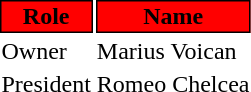<table class="toccolours">
<tr>
<th style="background:#FF0000;color:#000000;border:1px solid #000000;">Role</th>
<th style="background:#FF0000;color:#000000;border:1px solid #000000;">Name</th>
</tr>
<tr>
<td>Owner</td>
<td> Marius Voican</td>
</tr>
<tr>
<td>President</td>
<td> Romeo Chelcea</td>
</tr>
</table>
